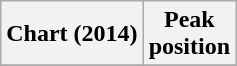<table class="wikitable sortable">
<tr>
<th>Chart (2014)</th>
<th>Peak <br>position</th>
</tr>
<tr>
</tr>
</table>
